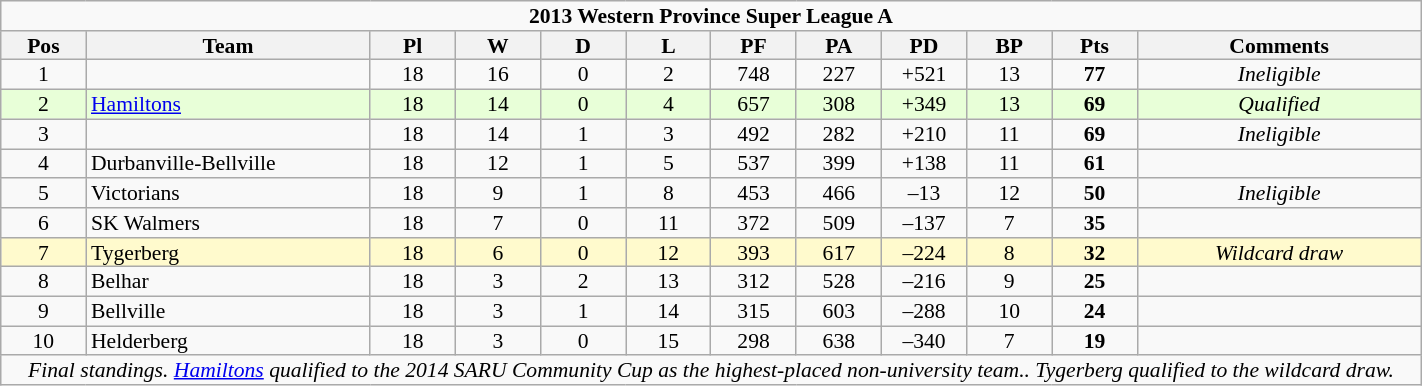<table class="wikitable"  style="text-align:center; line-height:90%; font-size:90%; width:75%;">
<tr>
<td colspan=12><strong>2013 Western Province Super League A</strong></td>
</tr>
<tr>
<th style="width:6%;">Pos</th>
<th style="width:20%;">Team</th>
<th style="width:6%;">Pl</th>
<th style="width:6%;">W</th>
<th style="width:6%;">D</th>
<th style="width:6%;">L</th>
<th style="width:6%;">PF</th>
<th style="width:6%;">PA</th>
<th style="width:6%;">PD</th>
<th style="width:6%;">BP</th>
<th style="width:6%;">Pts</th>
<th style="width:20%;">Comments<br></th>
</tr>
<tr>
<td>1</td>
<td style="text-align:left;"></td>
<td>18</td>
<td>16</td>
<td>0</td>
<td>2</td>
<td>748</td>
<td>227</td>
<td>+521</td>
<td>13</td>
<td><strong>77</strong></td>
<td><em>Ineligible</em></td>
</tr>
<tr bgcolor="#E8FFD8">
<td>2</td>
<td style="text-align:left;"><a href='#'>Hamiltons</a></td>
<td>18</td>
<td>14</td>
<td>0</td>
<td>4</td>
<td>657</td>
<td>308</td>
<td>+349</td>
<td>13</td>
<td><strong>69</strong></td>
<td><em>Qualified</em></td>
</tr>
<tr>
<td>3</td>
<td style="text-align:left;"></td>
<td>18</td>
<td>14</td>
<td>1</td>
<td>3</td>
<td>492</td>
<td>282</td>
<td>+210</td>
<td>11</td>
<td><strong>69</strong></td>
<td><em>Ineligible</em></td>
</tr>
<tr>
<td>4</td>
<td style="text-align:left;">Durbanville-Bellville</td>
<td>18</td>
<td>12</td>
<td>1</td>
<td>5</td>
<td>537</td>
<td>399</td>
<td>+138</td>
<td>11</td>
<td><strong>61</strong></td>
<td></td>
</tr>
<tr>
<td>5</td>
<td style="text-align:left;">Victorians</td>
<td>18</td>
<td>9</td>
<td>1</td>
<td>8</td>
<td>453</td>
<td>466</td>
<td>–13</td>
<td>12</td>
<td><strong>50</strong></td>
<td><em>Ineligible</em></td>
</tr>
<tr>
<td>6</td>
<td style="text-align:left;">SK Walmers</td>
<td>18</td>
<td>7</td>
<td>0</td>
<td>11</td>
<td>372</td>
<td>509</td>
<td>–137</td>
<td>7</td>
<td><strong>35</strong></td>
<td></td>
</tr>
<tr bgcolor="#FFFACD">
<td>7</td>
<td style="text-align:left;">Tygerberg</td>
<td>18</td>
<td>6</td>
<td>0</td>
<td>12</td>
<td>393</td>
<td>617</td>
<td>–224</td>
<td>8</td>
<td><strong>32</strong></td>
<td><em>Wildcard draw</em></td>
</tr>
<tr>
<td>8</td>
<td style="text-align:left;">Belhar</td>
<td>18</td>
<td>3</td>
<td>2</td>
<td>13</td>
<td>312</td>
<td>528</td>
<td>–216</td>
<td>9</td>
<td><strong>25</strong></td>
<td></td>
</tr>
<tr>
<td>9</td>
<td style="text-align:left;">Bellville</td>
<td>18</td>
<td>3</td>
<td>1</td>
<td>14</td>
<td>315</td>
<td>603</td>
<td>–288</td>
<td>10</td>
<td><strong>24</strong></td>
<td></td>
</tr>
<tr>
<td>10</td>
<td style="text-align:left;">Helderberg</td>
<td>18</td>
<td>3</td>
<td>0</td>
<td>15</td>
<td>298</td>
<td>638</td>
<td>–340</td>
<td>7</td>
<td><strong>19</strong></td>
<td></td>
</tr>
<tr>
<td colspan=12><em>Final standings. <a href='#'>Hamiltons</a> qualified to the 2014 SARU Community Cup as the highest-placed non-university team.. Tygerberg qualified to the wildcard draw.</em></td>
</tr>
</table>
